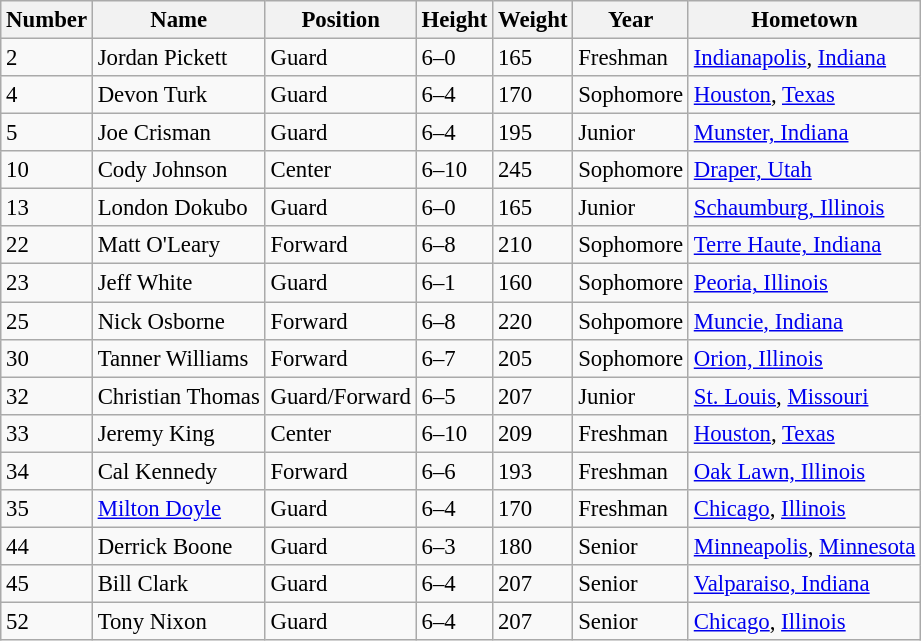<table class="wikitable sortable" style="font-size: 95%;">
<tr>
<th>Number</th>
<th>Name</th>
<th>Position</th>
<th>Height</th>
<th>Weight</th>
<th>Year</th>
<th>Hometown</th>
</tr>
<tr>
<td>2</td>
<td>Jordan Pickett</td>
<td>Guard</td>
<td>6–0</td>
<td>165</td>
<td>Freshman</td>
<td><a href='#'>Indianapolis</a>, <a href='#'>Indiana</a></td>
</tr>
<tr>
<td>4</td>
<td>Devon Turk</td>
<td>Guard</td>
<td>6–4</td>
<td>170</td>
<td>Sophomore</td>
<td><a href='#'>Houston</a>, <a href='#'>Texas</a></td>
</tr>
<tr>
<td>5</td>
<td>Joe Crisman</td>
<td>Guard</td>
<td>6–4</td>
<td>195</td>
<td>Junior</td>
<td><a href='#'>Munster, Indiana</a></td>
</tr>
<tr>
<td>10</td>
<td>Cody Johnson</td>
<td>Center</td>
<td>6–10</td>
<td>245</td>
<td>Sophomore</td>
<td><a href='#'>Draper, Utah</a></td>
</tr>
<tr>
<td>13</td>
<td>London Dokubo</td>
<td>Guard</td>
<td>6–0</td>
<td>165</td>
<td>Junior</td>
<td><a href='#'>Schaumburg, Illinois</a></td>
</tr>
<tr>
<td>22</td>
<td>Matt O'Leary</td>
<td>Forward</td>
<td>6–8</td>
<td>210</td>
<td>Sophomore</td>
<td><a href='#'>Terre Haute, Indiana</a></td>
</tr>
<tr>
<td>23</td>
<td>Jeff White</td>
<td>Guard</td>
<td>6–1</td>
<td>160</td>
<td>Sophomore</td>
<td><a href='#'>Peoria, Illinois</a></td>
</tr>
<tr>
<td>25</td>
<td>Nick Osborne</td>
<td>Forward</td>
<td>6–8</td>
<td>220</td>
<td>Sohpomore</td>
<td><a href='#'>Muncie, Indiana</a></td>
</tr>
<tr>
<td>30</td>
<td>Tanner Williams</td>
<td>Forward</td>
<td>6–7</td>
<td>205</td>
<td>Sophomore</td>
<td><a href='#'>Orion, Illinois</a></td>
</tr>
<tr>
<td>32</td>
<td>Christian Thomas</td>
<td>Guard/Forward</td>
<td>6–5</td>
<td>207</td>
<td>Junior</td>
<td><a href='#'>St. Louis</a>, <a href='#'>Missouri</a></td>
</tr>
<tr>
<td>33</td>
<td>Jeremy King</td>
<td>Center</td>
<td>6–10</td>
<td>209</td>
<td>Freshman</td>
<td><a href='#'>Houston</a>, <a href='#'>Texas</a></td>
</tr>
<tr>
<td>34</td>
<td>Cal Kennedy</td>
<td>Forward</td>
<td>6–6</td>
<td>193</td>
<td>Freshman</td>
<td><a href='#'>Oak Lawn, Illinois</a></td>
</tr>
<tr>
<td>35</td>
<td><a href='#'>Milton Doyle</a></td>
<td>Guard</td>
<td>6–4</td>
<td>170</td>
<td>Freshman</td>
<td><a href='#'>Chicago</a>, <a href='#'>Illinois</a></td>
</tr>
<tr>
<td>44</td>
<td>Derrick Boone</td>
<td>Guard</td>
<td>6–3</td>
<td>180</td>
<td>Senior</td>
<td><a href='#'>Minneapolis</a>, <a href='#'>Minnesota</a></td>
</tr>
<tr>
<td>45</td>
<td>Bill Clark</td>
<td>Guard</td>
<td>6–4</td>
<td>207</td>
<td>Senior</td>
<td><a href='#'>Valparaiso, Indiana</a></td>
</tr>
<tr>
<td>52</td>
<td>Tony Nixon</td>
<td>Guard</td>
<td>6–4</td>
<td>207</td>
<td>Senior</td>
<td><a href='#'>Chicago</a>, <a href='#'>Illinois</a></td>
</tr>
</table>
